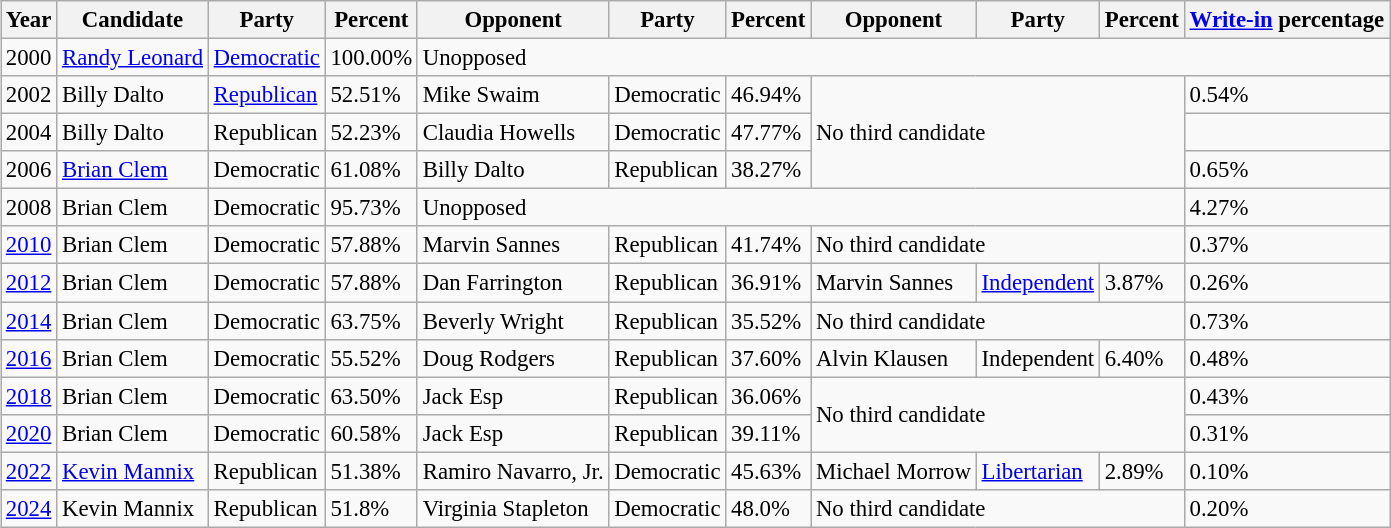<table class="wikitable sortable" style="margin:0.5em auto; font-size:95%;">
<tr>
<th>Year</th>
<th>Candidate</th>
<th>Party</th>
<th>Percent</th>
<th>Opponent</th>
<th>Party</th>
<th>Percent</th>
<th>Opponent</th>
<th>Party</th>
<th>Percent</th>
<th><a href='#'>Write-in</a> percentage</th>
</tr>
<tr>
<td>2000</td>
<td><a href='#'>Randy Leonard</a></td>
<td><a href='#'>Democratic</a></td>
<td>100.00%</td>
<td colspan="7">Unopposed</td>
</tr>
<tr>
<td>2002</td>
<td>Billy Dalto</td>
<td><a href='#'>Republican</a></td>
<td>52.51%</td>
<td>Mike Swaim</td>
<td>Democratic</td>
<td>46.94%</td>
<td colspan="3" rowspan="3">No third candidate</td>
<td>0.54%</td>
</tr>
<tr>
<td>2004</td>
<td>Billy Dalto</td>
<td>Republican</td>
<td>52.23%</td>
<td>Claudia Howells</td>
<td>Democratic</td>
<td>47.77%</td>
<td></td>
</tr>
<tr>
<td>2006</td>
<td><a href='#'>Brian Clem</a></td>
<td>Democratic</td>
<td>61.08%</td>
<td>Billy Dalto</td>
<td>Republican</td>
<td>38.27%</td>
<td>0.65%</td>
</tr>
<tr>
<td>2008</td>
<td>Brian Clem</td>
<td>Democratic</td>
<td>95.73%</td>
<td colspan="6">Unopposed</td>
<td>4.27%</td>
</tr>
<tr>
<td><a href='#'>2010</a></td>
<td>Brian Clem</td>
<td>Democratic</td>
<td>57.88%</td>
<td>Marvin Sannes</td>
<td>Republican</td>
<td>41.74%</td>
<td colspan="3">No third candidate</td>
<td>0.37%</td>
</tr>
<tr>
<td><a href='#'>2012</a></td>
<td>Brian Clem</td>
<td>Democratic</td>
<td>57.88%</td>
<td>Dan Farrington</td>
<td>Republican</td>
<td>36.91%</td>
<td>Marvin Sannes</td>
<td><a href='#'>Independent</a></td>
<td>3.87%</td>
<td>0.26%</td>
</tr>
<tr>
<td><a href='#'>2014</a></td>
<td>Brian Clem</td>
<td>Democratic</td>
<td>63.75%</td>
<td>Beverly Wright</td>
<td>Republican</td>
<td>35.52%</td>
<td colspan="3">No third candidate</td>
<td>0.73%</td>
</tr>
<tr>
<td><a href='#'>2016</a></td>
<td>Brian Clem</td>
<td>Democratic</td>
<td>55.52%</td>
<td>Doug Rodgers</td>
<td>Republican</td>
<td>37.60%</td>
<td>Alvin Klausen</td>
<td>Independent</td>
<td>6.40%</td>
<td>0.48%</td>
</tr>
<tr>
<td><a href='#'>2018</a></td>
<td>Brian Clem</td>
<td>Democratic</td>
<td>63.50%</td>
<td>Jack Esp</td>
<td>Republican</td>
<td>36.06%</td>
<td colspan="3" rowspan="2">No third candidate</td>
<td>0.43%</td>
</tr>
<tr>
<td><a href='#'>2020</a></td>
<td>Brian Clem</td>
<td>Democratic</td>
<td>60.58%</td>
<td>Jack Esp</td>
<td>Republican</td>
<td>39.11%</td>
<td>0.31%</td>
</tr>
<tr>
<td><a href='#'>2022</a></td>
<td><a href='#'>Kevin Mannix</a></td>
<td>Republican</td>
<td>51.38%</td>
<td>Ramiro Navarro, Jr.</td>
<td>Democratic</td>
<td>45.63%</td>
<td>Michael Morrow</td>
<td><a href='#'>Libertarian</a></td>
<td>2.89%</td>
<td>0.10%</td>
</tr>
<tr>
<td><a href='#'>2024</a></td>
<td>Kevin Mannix</td>
<td>Republican</td>
<td>51.8%</td>
<td>Virginia Stapleton</td>
<td>Democratic</td>
<td>48.0%</td>
<td colspan="3">No third candidate</td>
<td>0.20%</td>
</tr>
</table>
